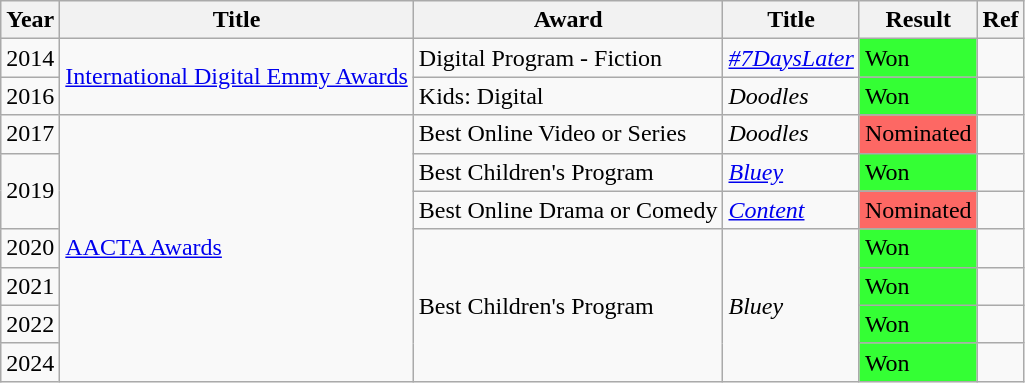<table class="wikitable sortable">
<tr>
<th>Year</th>
<th>Title</th>
<th>Award</th>
<th>Title</th>
<th>Result</th>
<th>Ref</th>
</tr>
<tr>
<td>2014</td>
<td rowspan="2"><a href='#'>International Digital Emmy Awards</a></td>
<td>Digital Program - Fiction</td>
<td style="font-style:italic;"><a href='#'>#7DaysLater</a></td>
<td style="background-color:#34ff34;">Won</td>
<td></td>
</tr>
<tr>
<td>2016</td>
<td>Kids: Digital</td>
<td style="font-style:italic;">Doodles</td>
<td style="background-color:#34ff34;">Won</td>
<td></td>
</tr>
<tr>
<td>2017</td>
<td rowspan="7"><a href='#'>AACTA Awards</a></td>
<td>Best Online Video or Series</td>
<td style="font-style:italic;">Doodles</td>
<td style="background-color:#fd6864; color:#000000;">Nominated</td>
<td></td>
</tr>
<tr>
<td rowspan="2">2019</td>
<td>Best Children's Program</td>
<td style="font-style:italic;"><a href='#'>Bluey</a><br></td>
<td style="background-color:#34ff34;">Won</td>
<td></td>
</tr>
<tr>
<td>Best Online Drama or Comedy</td>
<td style="font-style:italic;"><a href='#'>Content</a></td>
<td style="background-color:#fd6864;">Nominated</td>
<td></td>
</tr>
<tr>
<td>2020</td>
<td rowspan="4">Best Children's Program</td>
<td rowspan="4" style="font-style:italic;">Bluey</td>
<td style="background-color:#34ff34;">Won</td>
<td></td>
</tr>
<tr>
<td>2021</td>
<td style="background-color:#34ff34;">Won</td>
<td></td>
</tr>
<tr>
<td>2022</td>
<td style="background-color:#34ff34;">Won</td>
<td></td>
</tr>
<tr>
<td>2024</td>
<td style="background-color:#34ff34;">Won</td>
<td></td>
</tr>
</table>
